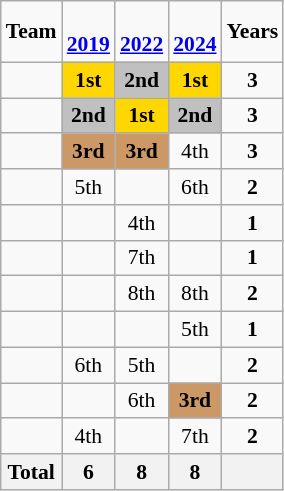<table class="wikitable" style="text-align:center; font-size:90%">
<tr>
<td><strong>Team</strong></td>
<td><strong><br><a href='#'>2019</a></strong></td>
<td><strong><br><a href='#'>2022</a></strong></td>
<td><strong><br><a href='#'>2024</a></strong></td>
<td><strong>Years</strong></td>
</tr>
<tr>
<td align=left></td>
<td bgcolor=gold><strong>1st</strong></td>
<td bgcolor=silver><strong>2nd</strong></td>
<td bgcolor=gold><strong>1st</strong></td>
<td><strong>3</strong></td>
</tr>
<tr>
<td align=left></td>
<td bgcolor=silver><strong>2nd</strong></td>
<td bgcolor=gold><strong>1st</strong></td>
<td bgcolor=silver><strong>2nd</strong></td>
<td><strong>3</strong></td>
</tr>
<tr>
<td align=left></td>
<td bgcolor=#cc9966><strong>3rd</strong></td>
<td bgcolor=#cc9966><strong>3rd</strong></td>
<td>4th</td>
<td><strong>3</strong></td>
</tr>
<tr>
<td align=left></td>
<td>5th</td>
<td></td>
<td>6th</td>
<td><strong>2</strong></td>
</tr>
<tr>
<td align=left></td>
<td></td>
<td>4th</td>
<td></td>
<td><strong>1</strong></td>
</tr>
<tr>
<td align=left></td>
<td></td>
<td>7th</td>
<td></td>
<td><strong>1</strong></td>
</tr>
<tr>
<td align=left></td>
<td></td>
<td>8th</td>
<td>8th</td>
<td><strong>2</strong></td>
</tr>
<tr>
<td align=left></td>
<td></td>
<td></td>
<td>5th</td>
<td><strong>1</strong></td>
</tr>
<tr>
<td align=left></td>
<td>6th</td>
<td>5th</td>
<td></td>
<td><strong>2</strong></td>
</tr>
<tr>
<td align=left></td>
<td></td>
<td>6th</td>
<td bgcolor=#cc9966><strong>3rd</strong></td>
<td><strong>2</strong></td>
</tr>
<tr>
<td align=left></td>
<td>4th</td>
<td></td>
<td>7th</td>
<td><strong>2</strong></td>
</tr>
<tr>
<th align="left">Total</th>
<th>6</th>
<th>8</th>
<th>8</th>
<th></th>
</tr>
</table>
